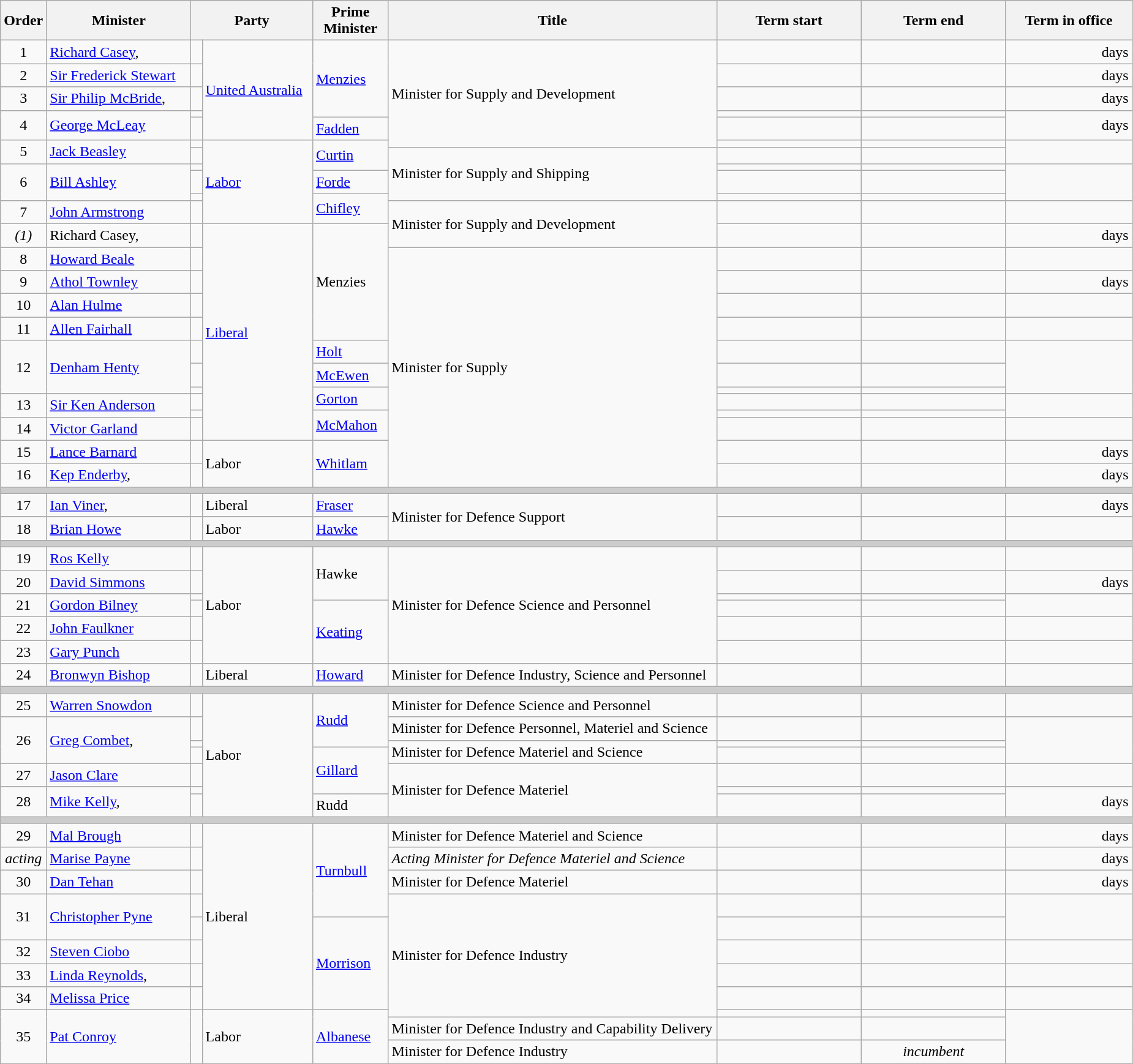<table class="wikitable">
<tr>
<th width=5>Order</th>
<th width=150>Minister</th>
<th width=125 colspan="2">Party</th>
<th width=75>Prime Minister</th>
<th width=350>Title</th>
<th width=150>Term start</th>
<th width=150>Term end</th>
<th width=130>Term in office</th>
</tr>
<tr>
<td align=center>1</td>
<td><a href='#'>Richard Casey</a>, </td>
<td> </td>
<td rowspan=5><a href='#'>United Australia</a></td>
<td rowspan=4><a href='#'>Menzies</a></td>
<td rowspan=6>Minister for Supply and Development</td>
<td align=center></td>
<td align=center></td>
<td align=right> days</td>
</tr>
<tr>
<td align=center>2</td>
<td><a href='#'>Sir Frederick Stewart</a></td>
<td></td>
<td align=center></td>
<td align=center></td>
<td align=right> days</td>
</tr>
<tr>
<td align=center>3</td>
<td><a href='#'>Sir Philip McBride</a>, </td>
<td></td>
<td align=center></td>
<td align=center></td>
<td align=right> days</td>
</tr>
<tr>
<td rowspan=2 align=center>4</td>
<td rowspan=2><a href='#'>George McLeay</a></td>
<td></td>
<td align=center></td>
<td align=center></td>
<td rowspan=2 align=right> days</td>
</tr>
<tr>
<td></td>
<td><a href='#'>Fadden</a></td>
<td align=center></td>
<td align=center></td>
</tr>
<tr>
<td rowspan=2 align=center>5</td>
<td rowspan=2><a href='#'>Jack Beasley</a></td>
<td></td>
<td rowspan=6><a href='#'>Labor</a></td>
<td rowspan=3><a href='#'>Curtin</a></td>
<td align=center></td>
<td align=center></td>
<td rowspan=2 align=right></td>
</tr>
<tr>
<td></td>
<td rowspan=4>Minister for Supply and Shipping</td>
<td align=center></td>
<td align=center></td>
</tr>
<tr>
<td rowspan=3 align=center>6</td>
<td rowspan=3><a href='#'>Bill Ashley</a></td>
<td></td>
<td align=center></td>
<td align=center></td>
<td rowspan=3 align=right></td>
</tr>
<tr>
<td></td>
<td><a href='#'>Forde</a></td>
<td align=center></td>
<td align=center></td>
</tr>
<tr>
<td></td>
<td rowspan=2><a href='#'>Chifley</a></td>
<td align=center></td>
<td align=center></td>
</tr>
<tr>
<td align=center>7</td>
<td><a href='#'>John Armstrong</a></td>
<td></td>
<td rowspan=2>Minister for Supply and Development</td>
<td align=center></td>
<td align=center></td>
<td align=right></td>
</tr>
<tr>
<td align=center><em>(1)</em></td>
<td>Richard Casey, </td>
<td></td>
<td rowspan=11><a href='#'>Liberal</a></td>
<td rowspan=5>Menzies</td>
<td align=center></td>
<td align=center></td>
<td align=right> days</td>
</tr>
<tr>
<td align=center>8</td>
<td><a href='#'>Howard Beale</a></td>
<td></td>
<td rowspan=12>Minister for Supply</td>
<td align=center></td>
<td align=center></td>
<td align=right><strong></strong></td>
</tr>
<tr>
<td align=center>9</td>
<td><a href='#'>Athol Townley</a></td>
<td></td>
<td align=center></td>
<td align=center></td>
<td align=right> days</td>
</tr>
<tr>
<td align=center>10</td>
<td><a href='#'>Alan Hulme</a></td>
<td></td>
<td align=center></td>
<td align=center></td>
<td align=right></td>
</tr>
<tr>
<td align=center>11</td>
<td><a href='#'>Allen Fairhall</a></td>
<td></td>
<td align=center></td>
<td align=center></td>
<td align=right></td>
</tr>
<tr>
<td rowspan=3 align=center>12</td>
<td rowspan=3><a href='#'>Denham Henty</a></td>
<td></td>
<td><a href='#'>Holt</a></td>
<td align=center></td>
<td align=center></td>
<td rowspan=3 align=right></td>
</tr>
<tr>
<td></td>
<td><a href='#'>McEwen</a></td>
<td align=center></td>
<td align=center></td>
</tr>
<tr>
<td></td>
<td rowspan=2><a href='#'>Gorton</a></td>
<td align=center></td>
<td align=center></td>
</tr>
<tr>
<td rowspan=2 align=center>13</td>
<td rowspan=2><a href='#'>Sir Ken Anderson</a></td>
<td></td>
<td align=center></td>
<td align=center></td>
<td rowspan=2 align=right></td>
</tr>
<tr>
<td></td>
<td rowspan=2><a href='#'>McMahon</a></td>
<td align=center></td>
<td align=center></td>
</tr>
<tr>
<td align=center>14</td>
<td><a href='#'>Victor Garland</a></td>
<td></td>
<td align=center></td>
<td align=center></td>
<td align=right></td>
</tr>
<tr>
<td align=center>15</td>
<td><a href='#'>Lance Barnard</a></td>
<td></td>
<td rowspan=2>Labor</td>
<td rowspan=2><a href='#'>Whitlam</a></td>
<td align=center></td>
<td align=center></td>
<td align=right> days</td>
</tr>
<tr>
<td align=center>16</td>
<td><a href='#'>Kep Enderby</a>, </td>
<td></td>
<td align=center></td>
<td align=center></td>
<td align=right> days</td>
</tr>
<tr>
<th colspan=9 style="background: #cccccc;"></th>
</tr>
<tr>
<td align=center>17</td>
<td><a href='#'>Ian Viner</a>, </td>
<td></td>
<td>Liberal</td>
<td><a href='#'>Fraser</a></td>
<td rowspan=2>Minister for Defence Support</td>
<td align=center></td>
<td align=center></td>
<td align=right> days</td>
</tr>
<tr>
<td align=center>18</td>
<td><a href='#'>Brian Howe</a></td>
<td></td>
<td>Labor</td>
<td><a href='#'>Hawke</a></td>
<td align=center></td>
<td align=center></td>
<td align=right></td>
</tr>
<tr>
<th colspan=9 style="background: #cccccc;"></th>
</tr>
<tr>
<td align=center>19</td>
<td><a href='#'>Ros Kelly</a></td>
<td></td>
<td rowspan=6>Labor</td>
<td rowspan=3>Hawke</td>
<td rowspan=6>Minister for Defence Science and Personnel</td>
<td align=center></td>
<td align=center></td>
<td align=right></td>
</tr>
<tr>
<td align=center>20</td>
<td><a href='#'>David Simmons</a></td>
<td></td>
<td align=center></td>
<td align=center></td>
<td align=right> days</td>
</tr>
<tr>
<td rowspan=2 align=center>21</td>
<td rowspan=2><a href='#'>Gordon Bilney</a></td>
<td></td>
<td align=center></td>
<td align=center></td>
<td rowspan=2 align=right></td>
</tr>
<tr>
<td></td>
<td rowspan=3><a href='#'>Keating</a></td>
<td align=center></td>
<td align=center></td>
</tr>
<tr>
<td align=center>22</td>
<td><a href='#'>John Faulkner</a></td>
<td></td>
<td align=center></td>
<td align=center></td>
<td align=right></td>
</tr>
<tr>
<td align=center>23</td>
<td><a href='#'>Gary Punch</a></td>
<td></td>
<td align=center></td>
<td align=center></td>
<td align=right></td>
</tr>
<tr>
<td align=center>24</td>
<td><a href='#'>Bronwyn Bishop</a></td>
<td></td>
<td>Liberal</td>
<td><a href='#'>Howard</a></td>
<td>Minister for Defence Industry, Science and Personnel</td>
<td align=center></td>
<td align=center></td>
<td align=right></td>
</tr>
<tr>
<th colspan=9 style="background: #cccccc;"></th>
</tr>
<tr>
<td align=center>25</td>
<td><a href='#'>Warren Snowdon</a></td>
<td></td>
<td rowspan=7>Labor</td>
<td rowspan=3><a href='#'>Rudd</a></td>
<td>Minister for Defence Science and Personnel</td>
<td align=center></td>
<td align=center></td>
<td align=right></td>
</tr>
<tr>
<td rowspan=3 align=center>26</td>
<td rowspan=3><a href='#'>Greg Combet</a>, </td>
<td></td>
<td>Minister for Defence Personnel, Materiel and Science</td>
<td align=center></td>
<td align=center></td>
<td rowspan=3 align=right></td>
</tr>
<tr>
<td></td>
<td rowspan=2>Minister for Defence Materiel and Science</td>
<td align=center></td>
<td align=center></td>
</tr>
<tr>
<td></td>
<td rowspan=3><a href='#'>Gillard</a></td>
<td align=center></td>
<td align=center></td>
</tr>
<tr>
<td align=center>27</td>
<td><a href='#'>Jason Clare</a></td>
<td></td>
<td rowspan=3>Minister for Defence Materiel</td>
<td align=center></td>
<td align=center></td>
<td align=right></td>
</tr>
<tr>
<td rowspan=2 align=center>28</td>
<td rowspan=2><a href='#'>Mike Kelly</a>, </td>
<td></td>
<td align=center></td>
<td align=center></td>
<td rowspan=2 align=right> days</td>
</tr>
<tr>
<td></td>
<td>Rudd</td>
<td align=center></td>
<td align=center></td>
</tr>
<tr>
<th colspan=9 style="background: #cccccc;"></th>
</tr>
<tr>
<td align=center>29</td>
<td><a href='#'>Mal Brough</a></td>
<td> </td>
<td rowspan=8>Liberal</td>
<td rowspan=4><a href='#'>Turnbull</a></td>
<td>Minister for Defence Materiel and Science</td>
<td align=center></td>
<td align=center></td>
<td align=right> days</td>
</tr>
<tr>
<td align=center><em>acting</em></td>
<td><a href='#'>Marise Payne</a></td>
<td> </td>
<td><em>Acting Minister for Defence Materiel and Science</em></td>
<td align=center></td>
<td align=center></td>
<td align=right> days</td>
</tr>
<tr>
<td align=center>30</td>
<td><a href='#'>Dan Tehan</a></td>
<td> </td>
<td>Minister for Defence Materiel</td>
<td align=center></td>
<td align=center></td>
<td align=right> days</td>
</tr>
<tr>
<td rowspan=2 align=center>31</td>
<td rowspan=2><a href='#'>Christopher Pyne</a></td>
<td> </td>
<td rowspan=6>Minister for Defence Industry</td>
<td align=center></td>
<td align=center></td>
<td rowspan=2 align=right></td>
</tr>
<tr>
<td> </td>
<td rowspan=4><a href='#'>Morrison</a></td>
<td align=center></td>
<td align=center></td>
</tr>
<tr>
<td align=center>32</td>
<td><a href='#'>Steven Ciobo</a></td>
<td> </td>
<td align=center></td>
<td align=center></td>
<td align=right></td>
</tr>
<tr>
<td align=center>33</td>
<td><a href='#'>Linda Reynolds</a>, </td>
<td> </td>
<td align=center></td>
<td align=center></td>
<td align=right></td>
</tr>
<tr>
<td align=center>34</td>
<td><a href='#'>Melissa Price</a></td>
<td> </td>
<td align=center></td>
<td align=center></td>
<td align=right></td>
</tr>
<tr>
<td rowspan=3 align=center>35</td>
<td rowspan=3><a href='#'>Pat Conroy</a></td>
<td rowspan=3 ></td>
<td rowspan=3>Labor</td>
<td rowspan=3><a href='#'>Albanese</a></td>
<td align=center></td>
<td align=center></td>
<td rowspan=3 align=right></td>
</tr>
<tr>
<td>Minister for Defence Industry and Capability Delivery</td>
<td align=center></td>
<td align=center></td>
</tr>
<tr>
<td>Minister for Defence Industry</td>
<td align=center></td>
<td align=center><em>incumbent</em></td>
</tr>
</table>
